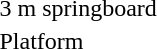<table>
<tr>
<td>3 m springboard</td>
<td></td>
<td></td>
<td></td>
</tr>
<tr>
<td>Platform</td>
<td></td>
<td></td>
<td></td>
</tr>
</table>
